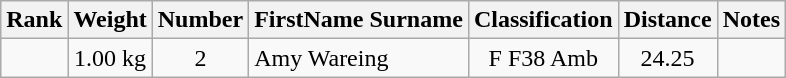<table class="wikitable sortable" style="text-align:center">
<tr>
<th>Rank</th>
<th>Weight</th>
<th>Number</th>
<th>FirstName Surname</th>
<th>Classification</th>
<th>Distance</th>
<th>Notes</th>
</tr>
<tr>
<td></td>
<td>1.00 kg</td>
<td>2</td>
<td style="text-align:left"> Amy Wareing</td>
<td>F F38 Amb</td>
<td>24.25</td>
<td></td>
</tr>
</table>
